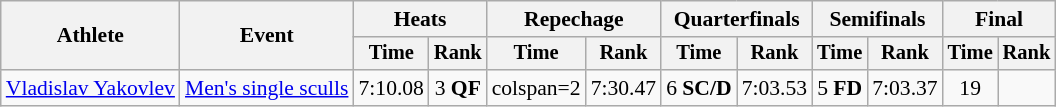<table class="wikitable" style="font-size:90%">
<tr>
<th rowspan="2">Athlete</th>
<th rowspan="2">Event</th>
<th colspan="2">Heats</th>
<th colspan="2">Repechage</th>
<th colspan="2">Quarterfinals</th>
<th colspan="2">Semifinals</th>
<th colspan="2">Final</th>
</tr>
<tr style="font-size:95%">
<th>Time</th>
<th>Rank</th>
<th>Time</th>
<th>Rank</th>
<th>Time</th>
<th>Rank</th>
<th>Time</th>
<th>Rank</th>
<th>Time</th>
<th>Rank</th>
</tr>
<tr align=center>
<td align=left><a href='#'>Vladislav Yakovlev</a></td>
<td align=left><a href='#'>Men's single sculls</a></td>
<td>7:10.08</td>
<td>3 <strong>QF</strong></td>
<td>colspan=2 </td>
<td>7:30.47</td>
<td>6 <strong>SC/D</strong></td>
<td>7:03.53</td>
<td>5 <strong>FD</strong></td>
<td>7:03.37</td>
<td>19</td>
</tr>
</table>
